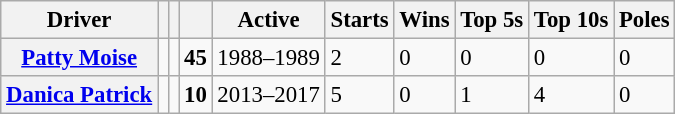<table class="wikitable sortable mw-collapsible mw-collapsed" style="font-size: 95%;">
<tr>
<th>Driver</th>
<th></th>
<th></th>
<th></th>
<th>Active</th>
<th>Starts</th>
<th>Wins</th>
<th>Top 5s</th>
<th>Top 10s</th>
<th>Poles</th>
</tr>
<tr>
<th><a href='#'>Patty Moise</a></th>
<td></td>
<td align=center></td>
<td align=center><strong>45</strong></td>
<td>1988–1989</td>
<td>2</td>
<td>0</td>
<td>0</td>
<td>0</td>
<td>0</td>
</tr>
<tr>
<th><a href='#'>Danica Patrick</a></th>
<td></td>
<td align=center></td>
<td align=center><strong>10</strong></td>
<td>2013–2017</td>
<td>5</td>
<td>0</td>
<td>1</td>
<td>4</td>
<td>0</td>
</tr>
</table>
